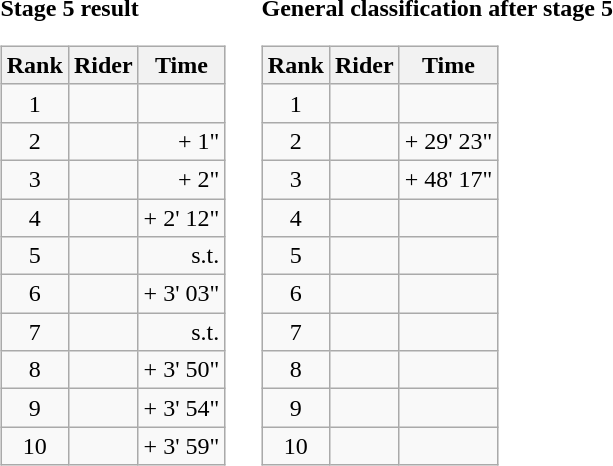<table>
<tr>
<td><strong>Stage 5 result</strong><br><table class="wikitable">
<tr>
<th scope="col">Rank</th>
<th scope="col">Rider</th>
<th scope="col">Time</th>
</tr>
<tr>
<td style="text-align:center;">1</td>
<td></td>
<td style="text-align:right;"></td>
</tr>
<tr>
<td style="text-align:center;">2</td>
<td></td>
<td style="text-align:right;">+ 1"</td>
</tr>
<tr>
<td style="text-align:center;">3</td>
<td></td>
<td style="text-align:right;">+ 2"</td>
</tr>
<tr>
<td style="text-align:center;">4</td>
<td></td>
<td style="text-align:right;">+ 2' 12"</td>
</tr>
<tr>
<td style="text-align:center;">5</td>
<td></td>
<td style="text-align:right;">s.t.</td>
</tr>
<tr>
<td style="text-align:center;">6</td>
<td></td>
<td style="text-align:right;">+ 3' 03"</td>
</tr>
<tr>
<td style="text-align:center;">7</td>
<td></td>
<td style="text-align:right;">s.t.</td>
</tr>
<tr>
<td style="text-align:center;">8</td>
<td></td>
<td style="text-align:right;">+ 3' 50"</td>
</tr>
<tr>
<td style="text-align:center;">9</td>
<td></td>
<td style="text-align:right;">+ 3' 54"</td>
</tr>
<tr>
<td style="text-align:center;">10</td>
<td></td>
<td style="text-align:right;">+ 3' 59"</td>
</tr>
</table>
</td>
<td></td>
<td><strong>General classification after stage 5</strong><br><table class="wikitable">
<tr>
<th scope="col">Rank</th>
<th scope="col">Rider</th>
<th scope="col">Time</th>
</tr>
<tr>
<td style="text-align:center;">1</td>
<td></td>
<td style="text-align:right;"></td>
</tr>
<tr>
<td style="text-align:center;">2</td>
<td></td>
<td style="text-align:right;">+ 29' 23"</td>
</tr>
<tr>
<td style="text-align:center;">3</td>
<td></td>
<td style="text-align:right;">+ 48' 17"</td>
</tr>
<tr>
<td style="text-align:center;">4</td>
<td></td>
<td></td>
</tr>
<tr>
<td style="text-align:center;">5</td>
<td></td>
<td></td>
</tr>
<tr>
<td style="text-align:center;">6</td>
<td></td>
<td></td>
</tr>
<tr>
<td style="text-align:center;">7</td>
<td></td>
<td></td>
</tr>
<tr>
<td style="text-align:center;">8</td>
<td></td>
<td></td>
</tr>
<tr>
<td style="text-align:center;">9</td>
<td></td>
<td></td>
</tr>
<tr>
<td style="text-align:center;">10</td>
<td></td>
<td></td>
</tr>
</table>
</td>
</tr>
</table>
